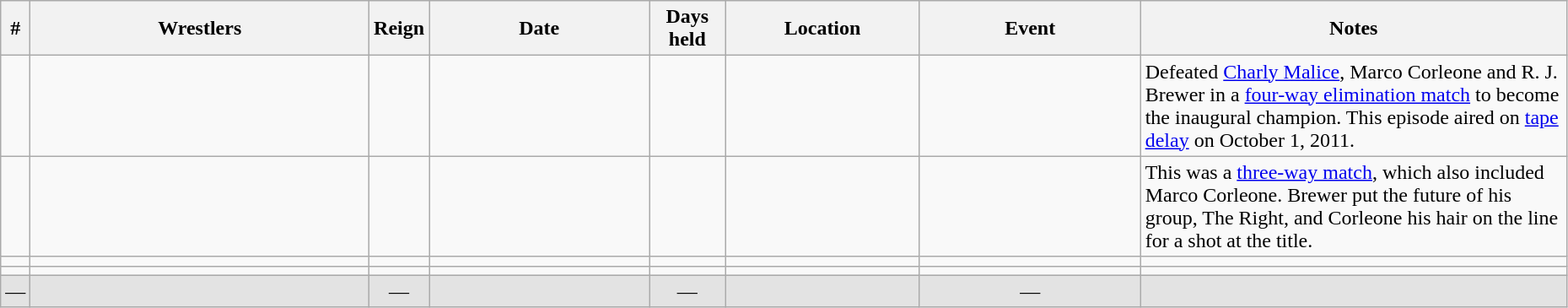<table class="wikitable sortable" width=98% style="text-align:center;">
<tr>
<th width=0%>#</th>
<th width=23%>Wrestlers</th>
<th width=0%>Reign</th>
<th width=15%>Date</th>
<th width=5%>Days<br>held</th>
<th width=13%>Location</th>
<th width=15%>Event</th>
<th width=40% class="unsortable">Notes</th>
</tr>
<tr>
<td></td>
<td></td>
<td></td>
<td></td>
<td></td>
<td></td>
<td></td>
<td align=left>Defeated <a href='#'>Charly Malice</a>, Marco Corleone and R. J. Brewer in a <a href='#'>four-way elimination match</a> to become the inaugural champion. This episode aired on <a href='#'>tape delay</a> on October 1, 2011.</td>
</tr>
<tr>
<td></td>
<td></td>
<td></td>
<td></td>
<td></td>
<td></td>
<td></td>
<td align=left>This was a <a href='#'>three-way match</a>, which also included Marco Corleone. Brewer put the future of his group, The Right, and Corleone his hair on the line for a shot at the title.</td>
</tr>
<tr>
<td></td>
<td></td>
<td></td>
<td></td>
<td></td>
<td></td>
<td></td>
<td align=left></td>
</tr>
<tr>
<td></td>
<td></td>
<td></td>
<td></td>
<td></td>
<td></td>
<td></td>
<td align=left></td>
</tr>
<tr style="background-color:#e3e3e3">
<td>—</td>
<td></td>
<td>—</td>
<td></td>
<td>—</td>
<td></td>
<td>—</td>
<td></td>
</tr>
</table>
